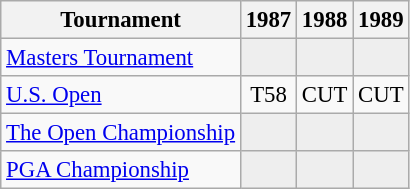<table class="wikitable" style="font-size:95%;text-align:center;">
<tr>
<th>Tournament</th>
<th>1987</th>
<th>1988</th>
<th>1989</th>
</tr>
<tr>
<td align=left><a href='#'>Masters Tournament</a></td>
<td style="background:#eeeeee;"></td>
<td style="background:#eeeeee;"></td>
<td style="background:#eeeeee;"></td>
</tr>
<tr>
<td align=left><a href='#'>U.S. Open</a></td>
<td>T58</td>
<td>CUT</td>
<td>CUT</td>
</tr>
<tr>
<td align=left><a href='#'>The Open Championship</a></td>
<td style="background:#eeeeee;"></td>
<td style="background:#eeeeee;"></td>
<td style="background:#eeeeee;"></td>
</tr>
<tr>
<td align=left><a href='#'>PGA Championship</a></td>
<td style="background:#eeeeee;"></td>
<td style="background:#eeeeee;"></td>
<td style="background:#eeeeee;"></td>
</tr>
</table>
